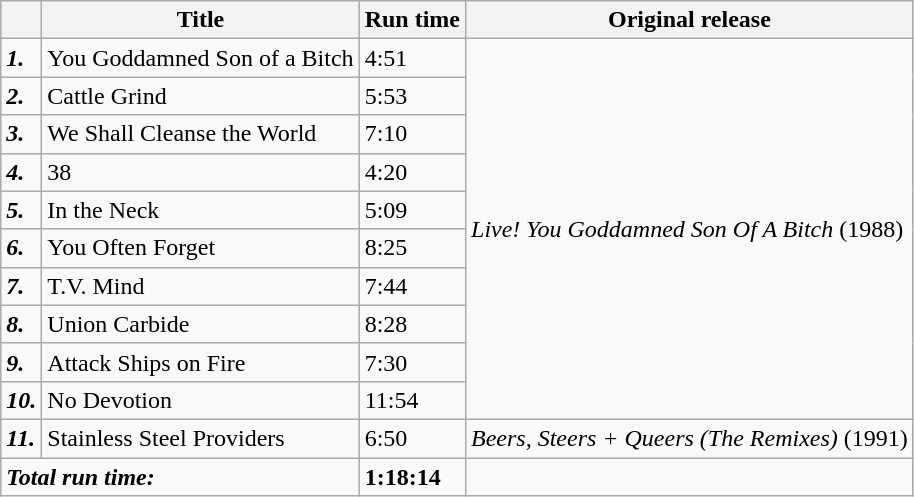<table class="wikitable sortable">
<tr>
<th></th>
<th>Title</th>
<th>Run time</th>
<th>Original release</th>
</tr>
<tr>
<td><strong><em>1.</em></strong></td>
<td>You Goddamned Son of a Bitch</td>
<td>4:51</td>
<td rowspan="10"><em>Live! You Goddamned Son Of A Bitch</em> (1988)</td>
</tr>
<tr>
<td><strong><em>2.</em></strong></td>
<td>Cattle Grind</td>
<td>5:53</td>
</tr>
<tr>
<td><strong><em>3.</em></strong></td>
<td>We Shall Cleanse the World</td>
<td>7:10</td>
</tr>
<tr>
<td><strong><em>4.</em></strong></td>
<td>38</td>
<td>4:20</td>
</tr>
<tr>
<td><strong><em>5.</em></strong></td>
<td>In the Neck</td>
<td>5:09</td>
</tr>
<tr>
<td><strong><em>6.</em></strong></td>
<td>You Often Forget</td>
<td>8:25</td>
</tr>
<tr>
<td><strong><em>7.</em></strong></td>
<td>T.V. Mind</td>
<td>7:44</td>
</tr>
<tr>
<td><strong><em>8.</em></strong></td>
<td>Union Carbide</td>
<td>8:28</td>
</tr>
<tr>
<td><strong><em>9.</em></strong></td>
<td>Attack Ships on Fire</td>
<td>7:30</td>
</tr>
<tr>
<td><strong><em>10.</em></strong></td>
<td>No Devotion</td>
<td>11:54</td>
</tr>
<tr>
<td><strong><em>11.</em></strong></td>
<td>Stainless Steel Providers</td>
<td>6:50</td>
<td><em>Beers, Steers + Queers (The Remixes)</em> (1991)</td>
</tr>
<tr>
<td colspan="2"><strong><em>Total run time:</em></strong></td>
<td><strong>1:18:14</strong></td>
<td></td>
</tr>
</table>
